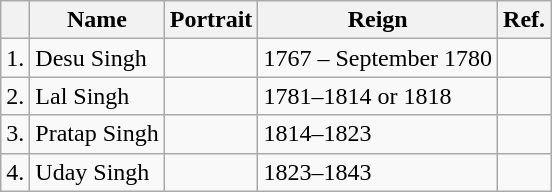<table class="wikitable">
<tr>
<th></th>
<th>Name<br></th>
<th>Portrait</th>
<th class="unsortable">Reign</th>
<th>Ref.</th>
</tr>
<tr>
<td>1.</td>
<td>Desu Singh<br></td>
<td></td>
<td>1767 – September 1780</td>
<td></td>
</tr>
<tr>
<td>2.</td>
<td>Lal Singh</td>
<td></td>
<td>1781–1814 or 1818</td>
<td></td>
</tr>
<tr>
<td>3.</td>
<td>Pratap Singh</td>
<td></td>
<td>1814–1823</td>
<td></td>
</tr>
<tr>
<td>4.</td>
<td>Uday Singh</td>
<td></td>
<td>1823–1843</td>
<td></td>
</tr>
</table>
